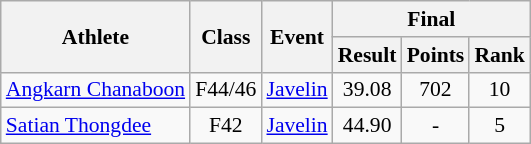<table class=wikitable style="font-size:90%">
<tr>
<th rowspan="2">Athlete</th>
<th rowspan="2">Class</th>
<th rowspan="2">Event</th>
<th colspan="3">Final</th>
</tr>
<tr>
<th>Result</th>
<th>Points</th>
<th>Rank</th>
</tr>
<tr>
<td><a href='#'>Angkarn Chanaboon</a></td>
<td style="text-align:center;">F44/46</td>
<td><a href='#'>Javelin</a></td>
<td style="text-align:center;">39.08</td>
<td style="text-align:center;">702</td>
<td style="text-align:center;">10</td>
</tr>
<tr>
<td><a href='#'>Satian Thongdee</a></td>
<td style="text-align:center;">F42</td>
<td><a href='#'>Javelin</a></td>
<td style="text-align:center;">44.90</td>
<td style="text-align:center;">-</td>
<td style="text-align:center;">5</td>
</tr>
</table>
